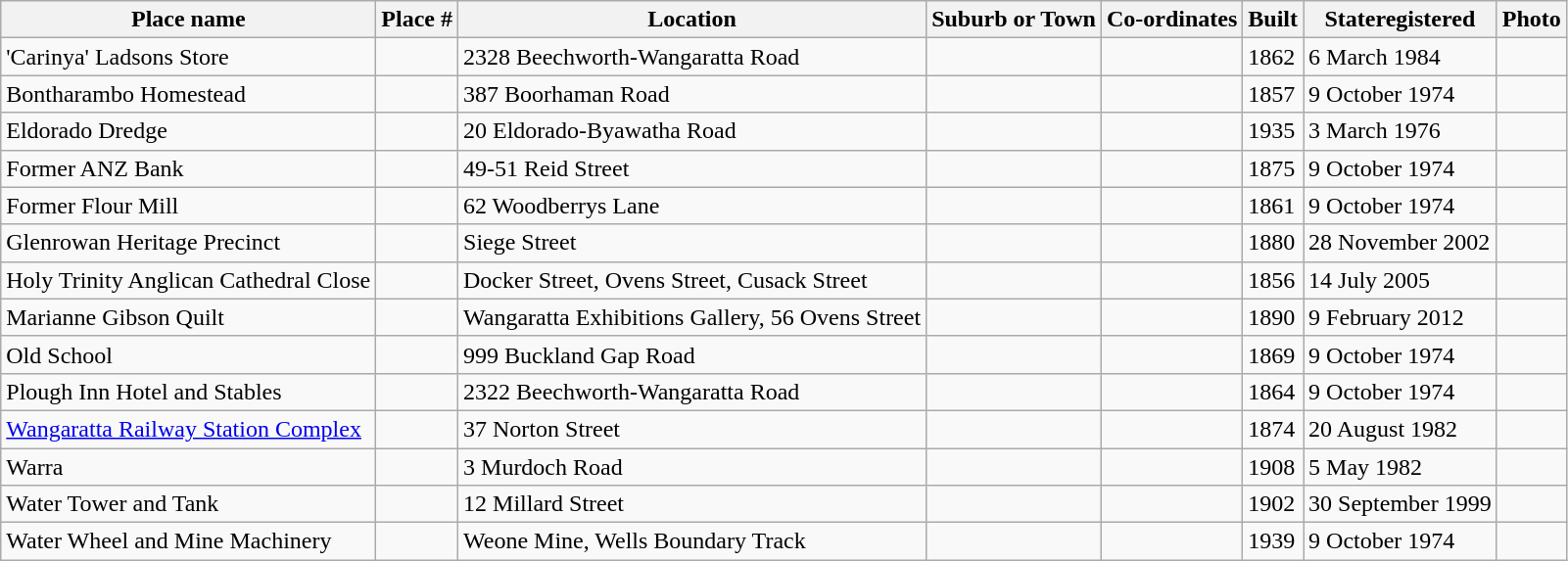<table class="wikitable sortable">
<tr>
<th>Place name</th>
<th>Place #</th>
<th>Location</th>
<th>Suburb or Town</th>
<th>Co-ordinates</th>
<th>Built</th>
<th>Stateregistered</th>
<th class="unsortable">Photo</th>
</tr>
<tr>
<td>'Carinya' Ladsons Store</td>
<td></td>
<td>2328 Beechworth-Wangaratta Road</td>
<td></td>
<td></td>
<td>1862</td>
<td>6 March 1984</td>
<td></td>
</tr>
<tr>
<td>Bontharambo Homestead</td>
<td></td>
<td>387 Boorhaman Road</td>
<td></td>
<td></td>
<td>1857</td>
<td>9 October 1974</td>
<td></td>
</tr>
<tr>
<td>Eldorado Dredge</td>
<td></td>
<td>20 Eldorado-Byawatha Road</td>
<td></td>
<td></td>
<td>1935</td>
<td>3 March 1976</td>
<td></td>
</tr>
<tr>
<td>Former ANZ Bank</td>
<td></td>
<td>49-51 Reid Street</td>
<td></td>
<td></td>
<td>1875</td>
<td>9 October 1974</td>
<td></td>
</tr>
<tr>
<td>Former Flour Mill</td>
<td></td>
<td>62 Woodberrys Lane</td>
<td></td>
<td></td>
<td>1861</td>
<td>9 October 1974</td>
<td></td>
</tr>
<tr>
<td>Glenrowan Heritage Precinct</td>
<td></td>
<td>Siege Street</td>
<td></td>
<td></td>
<td>1880</td>
<td>28 November 2002</td>
<td></td>
</tr>
<tr>
<td>Holy Trinity Anglican Cathedral Close</td>
<td></td>
<td>Docker Street, Ovens Street, Cusack Street</td>
<td></td>
<td></td>
<td>1856</td>
<td>14 July 2005</td>
<td></td>
</tr>
<tr>
<td>Marianne Gibson Quilt</td>
<td></td>
<td>Wangaratta Exhibitions Gallery, 56 Ovens Street</td>
<td></td>
<td></td>
<td>1890</td>
<td>9 February 2012</td>
<td></td>
</tr>
<tr>
<td>Old School</td>
<td></td>
<td>999 Buckland Gap Road</td>
<td></td>
<td></td>
<td>1869</td>
<td>9 October 1974</td>
<td></td>
</tr>
<tr>
<td>Plough Inn Hotel and Stables</td>
<td></td>
<td>2322 Beechworth-Wangaratta Road</td>
<td></td>
<td></td>
<td>1864</td>
<td>9 October 1974</td>
<td></td>
</tr>
<tr>
<td><a href='#'>Wangaratta Railway Station Complex</a></td>
<td></td>
<td>37 Norton Street</td>
<td></td>
<td></td>
<td>1874</td>
<td>20 August 1982</td>
<td></td>
</tr>
<tr>
<td>Warra</td>
<td></td>
<td>3 Murdoch Road</td>
<td></td>
<td></td>
<td>1908</td>
<td>5 May 1982</td>
<td></td>
</tr>
<tr>
<td>Water Tower and Tank</td>
<td></td>
<td>12 Millard Street</td>
<td></td>
<td></td>
<td>1902</td>
<td>30 September 1999</td>
<td></td>
</tr>
<tr>
<td>Water Wheel and Mine Machinery</td>
<td></td>
<td>Weone Mine, Wells Boundary Track</td>
<td></td>
<td></td>
<td>1939</td>
<td>9 October 1974</td>
<td></td>
</tr>
</table>
